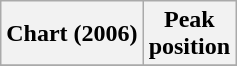<table class="wikitable plainrowheaders">
<tr>
<th scope="col">Chart (2006)</th>
<th scope="col">Peak<br>position</th>
</tr>
<tr>
</tr>
</table>
